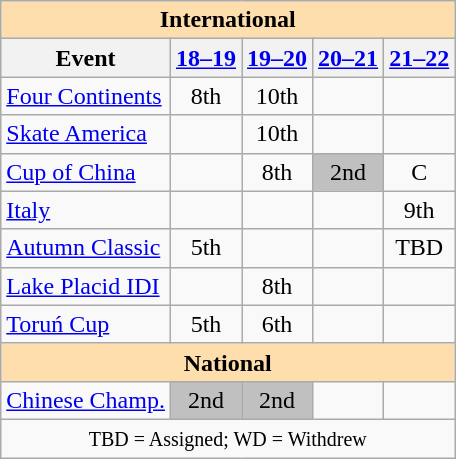<table class="wikitable" style="text-align:center">
<tr>
<th style="background-color: #ffdead; " colspan=5 align=center>International</th>
</tr>
<tr>
<th>Event</th>
<th><a href='#'>18–19</a></th>
<th><a href='#'>19–20</a></th>
<th><a href='#'>20–21</a></th>
<th><a href='#'>21–22</a></th>
</tr>
<tr>
<td align=left><a href='#'>Four Continents</a></td>
<td>8th</td>
<td>10th</td>
<td></td>
<td></td>
</tr>
<tr>
<td align=left> <a href='#'>Skate America</a></td>
<td></td>
<td>10th</td>
<td></td>
<td></td>
</tr>
<tr>
<td align=left> <a href='#'>Cup of China</a></td>
<td></td>
<td>8th</td>
<td bgcolor=silver>2nd</td>
<td>C</td>
</tr>
<tr>
<td align=left> <a href='#'>Italy</a></td>
<td></td>
<td></td>
<td></td>
<td>9th</td>
</tr>
<tr>
<td align=left> <a href='#'>Autumn Classic</a></td>
<td>5th</td>
<td></td>
<td></td>
<td>TBD</td>
</tr>
<tr>
<td align=left><a href='#'>Lake Placid IDI</a></td>
<td></td>
<td>8th</td>
<td></td>
<td></td>
</tr>
<tr>
<td align=left><a href='#'>Toruń Cup</a></td>
<td>5th</td>
<td>6th</td>
<td></td>
<td></td>
</tr>
<tr>
<th style="background-color: #ffdead; " colspan=5 align=center>National</th>
</tr>
<tr>
<td align=left><a href='#'>Chinese Champ.</a></td>
<td bgcolor=silver>2nd</td>
<td bgcolor=silver>2nd</td>
<td></td>
<td></td>
</tr>
<tr>
<td colspan=5 align=center><small> TBD = Assigned; WD = Withdrew </small></td>
</tr>
</table>
